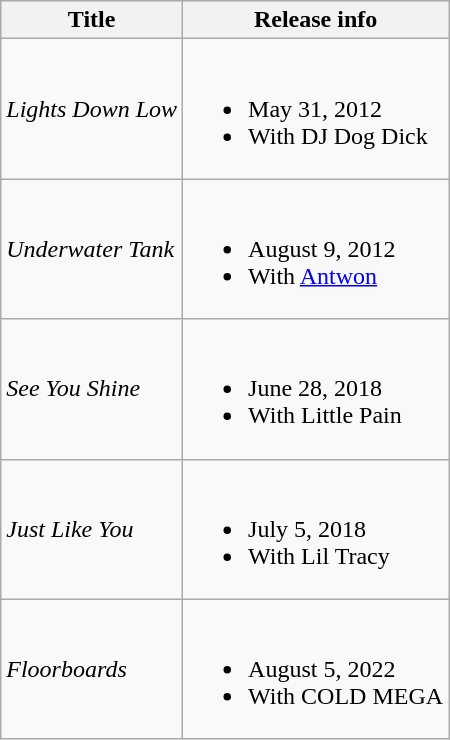<table class="wikitable">
<tr>
<th>Title</th>
<th>Release info</th>
</tr>
<tr>
<td><em>Lights Down Low</em></td>
<td><br><ul><li>May 31, 2012</li><li>With DJ Dog Dick</li></ul></td>
</tr>
<tr>
<td><em>Underwater Tank</em></td>
<td><br><ul><li>August 9, 2012</li><li>With <a href='#'>Antwon</a></li></ul></td>
</tr>
<tr>
<td><em>See You Shine</em></td>
<td><br><ul><li>June 28, 2018</li><li>With Little Pain</li></ul></td>
</tr>
<tr>
<td><em>Just Like You</em></td>
<td><br><ul><li>July 5, 2018</li><li>With Lil Tracy</li></ul></td>
</tr>
<tr>
<td><em>Floorboards</em></td>
<td><br><ul><li>August 5, 2022</li><li>With COLD MEGA</li></ul></td>
</tr>
</table>
